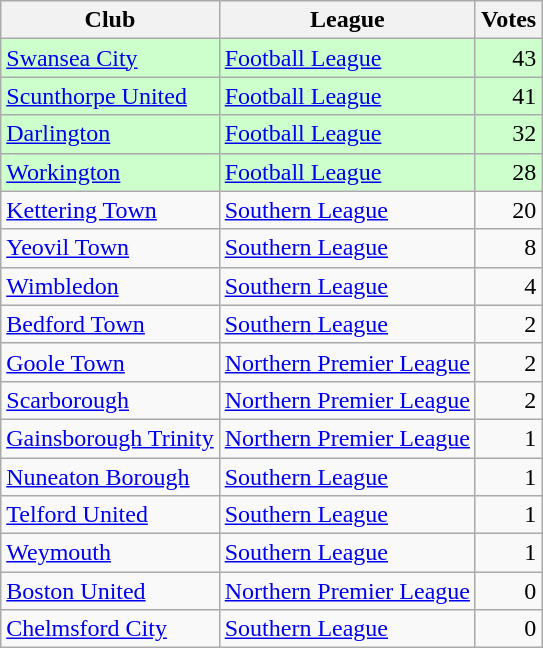<table class=wikitable style=text-align:left>
<tr>
<th>Club</th>
<th>League</th>
<th>Votes</th>
</tr>
<tr bgcolor=ccffcc>
<td><a href='#'>Swansea City</a></td>
<td><a href='#'>Football League</a></td>
<td align=right>43</td>
</tr>
<tr bgcolor=ccffcc>
<td><a href='#'>Scunthorpe United</a></td>
<td><a href='#'>Football League</a></td>
<td align=right>41</td>
</tr>
<tr bgcolor=ccffcc>
<td><a href='#'>Darlington</a></td>
<td><a href='#'>Football League</a></td>
<td align=right>32</td>
</tr>
<tr bgcolor=ccffcc>
<td><a href='#'>Workington</a></td>
<td><a href='#'>Football League</a></td>
<td align=right>28</td>
</tr>
<tr>
<td><a href='#'>Kettering Town</a></td>
<td><a href='#'>Southern League</a></td>
<td align=right>20</td>
</tr>
<tr>
<td><a href='#'>Yeovil Town</a></td>
<td><a href='#'>Southern League</a></td>
<td align=right>8</td>
</tr>
<tr>
<td><a href='#'>Wimbledon</a></td>
<td><a href='#'>Southern League</a></td>
<td align=right>4</td>
</tr>
<tr>
<td><a href='#'>Bedford Town</a></td>
<td><a href='#'>Southern League</a></td>
<td align=right>2</td>
</tr>
<tr>
<td><a href='#'>Goole Town</a></td>
<td><a href='#'>Northern Premier League</a></td>
<td align=right>2</td>
</tr>
<tr>
<td><a href='#'>Scarborough</a></td>
<td><a href='#'>Northern Premier League</a></td>
<td align=right>2</td>
</tr>
<tr>
<td><a href='#'>Gainsborough Trinity</a></td>
<td><a href='#'>Northern Premier League</a></td>
<td align=right>1</td>
</tr>
<tr>
<td><a href='#'>Nuneaton Borough</a></td>
<td><a href='#'>Southern League</a></td>
<td align=right>1</td>
</tr>
<tr>
<td><a href='#'>Telford United</a></td>
<td><a href='#'>Southern League</a></td>
<td align=right>1</td>
</tr>
<tr>
<td><a href='#'>Weymouth</a></td>
<td><a href='#'>Southern League</a></td>
<td align=right>1</td>
</tr>
<tr>
<td><a href='#'>Boston United</a></td>
<td><a href='#'>Northern Premier League</a></td>
<td align=right>0</td>
</tr>
<tr>
<td><a href='#'>Chelmsford City</a></td>
<td><a href='#'>Southern League</a></td>
<td align=right>0</td>
</tr>
</table>
